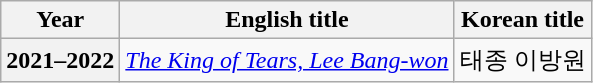<table class="wikitable plainrowheaders">
<tr>
<th scope="col">Year</th>
<th scope="col">English title</th>
<th scope="col">Korean title</th>
</tr>
<tr>
<th scope="row">2021–2022</th>
<td><em><a href='#'>The King of Tears, Lee Bang-won</a></em></td>
<td>태종 이방원</td>
</tr>
</table>
